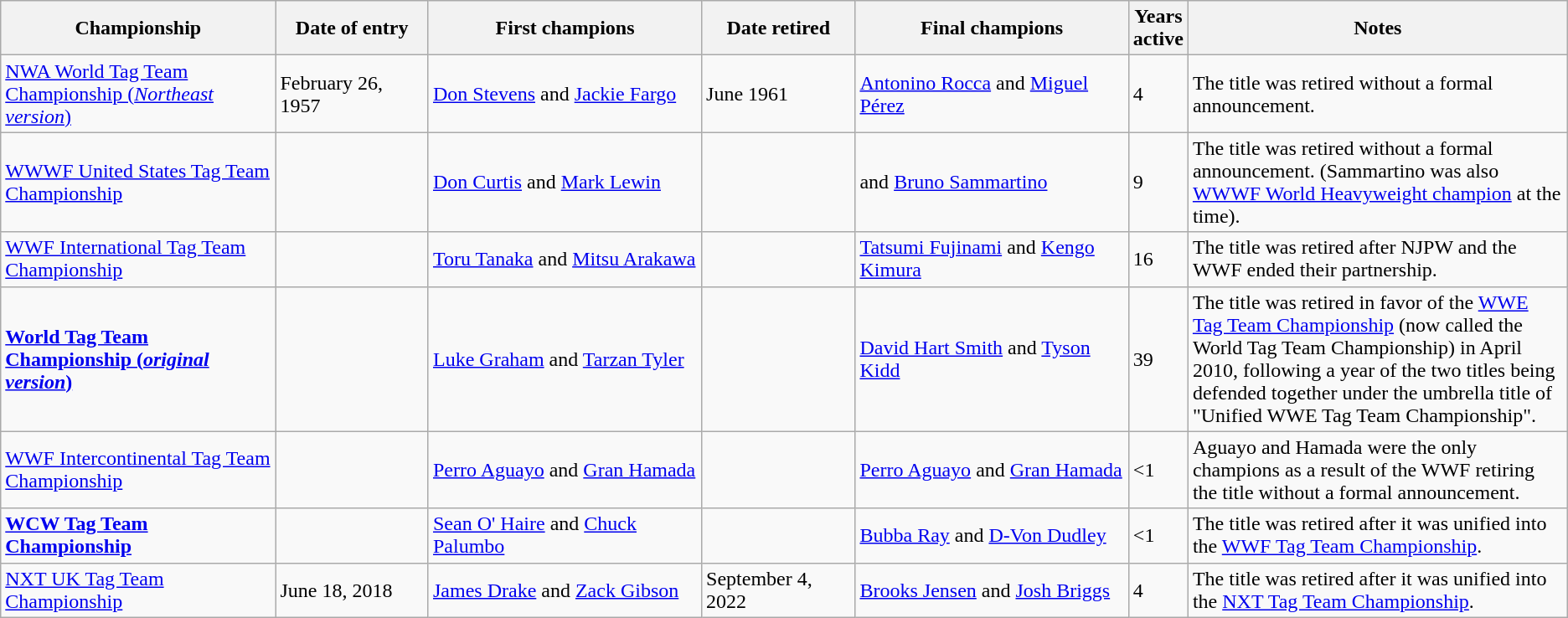<table class="wikitable sortable" border="2">
<tr>
<th width="18%">Championship</th>
<th width="10%">Date of entry</th>
<th class="unsortable" width="18%">First champions<br></th>
<th width="10%">Date retired</th>
<th class="unsortable" width="18%">Final champions<br></th>
<th width="0">Years active</th>
<th class="unsortable" width="25%">Notes</th>
</tr>
<tr>
<td><a href='#'>NWA World Tag Team Championship (<em>Northeast version</em>)</a></td>
<td>February 26, 1957</td>
<td><a href='#'>Don Stevens</a> and <a href='#'>Jackie Fargo</a></td>
<td>June 1961</td>
<td><a href='#'>Antonino Rocca</a> and <a href='#'>Miguel Pérez</a></td>
<td>4</td>
<td>The title was retired without a formal announcement.</td>
</tr>
<tr>
<td><a href='#'>WWWF United States Tag Team Championship</a></td>
<td></td>
<td><a href='#'>Don Curtis</a> and <a href='#'>Mark Lewin</a></td>
<td></td>
<td> and <a href='#'>Bruno Sammartino</a></td>
<td>9</td>
<td>The title was retired without a formal announcement. (Sammartino was also <a href='#'>WWWF World Heavyweight champion</a> at the time).</td>
</tr>
<tr>
<td><a href='#'>WWF International Tag Team Championship</a></td>
<td></td>
<td><a href='#'>Toru Tanaka</a> and <a href='#'>Mitsu Arakawa</a><br></td>
<td></td>
<td><a href='#'>Tatsumi Fujinami</a> and <a href='#'>Kengo Kimura</a></td>
<td>16</td>
<td>The title was retired after NJPW and the WWF ended their partnership.</td>
</tr>
<tr>
<td><strong><a href='#'>World Tag Team Championship (<em>original version</em>)</a></strong></td>
<td></td>
<td><a href='#'>Luke Graham</a> and <a href='#'>Tarzan Tyler</a></td>
<td></td>
<td><a href='#'>David Hart Smith</a> and <a href='#'>Tyson Kidd</a><br></td>
<td>39</td>
<td>The title was retired in favor of the <a href='#'>WWE Tag Team Championship</a> (now called the World Tag Team Championship) in April 2010, following a year of the two titles being defended together under the umbrella title of "Unified WWE Tag Team Championship".</td>
</tr>
<tr>
<td><a href='#'>WWF Intercontinental Tag Team Championship</a></td>
<td></td>
<td><a href='#'>Perro Aguayo</a> and <a href='#'>Gran Hamada</a></td>
<td></td>
<td><a href='#'>Perro Aguayo</a> and <a href='#'>Gran Hamada</a></td>
<td><1</td>
<td>Aguayo and Hamada were the only champions as a result of the WWF retiring the title without a formal announcement.</td>
</tr>
<tr>
<td><strong><a href='#'>WCW Tag Team Championship</a></strong></td>
<td></td>
<td><a href='#'>Sean O' Haire</a> and <a href='#'>Chuck Palumbo</a></td>
<td></td>
<td><a href='#'>Bubba Ray</a> and <a href='#'>D-Von Dudley</a><br></td>
<td><1</td>
<td>The title was retired after it was unified into the <a href='#'>WWF Tag Team Championship</a>.</td>
</tr>
<tr>
<td><a href='#'>NXT UK Tag Team Championship</a></td>
<td>June 18, 2018</td>
<td><a href='#'>James Drake</a> and <a href='#'>Zack Gibson</a></td>
<td>September 4, 2022</td>
<td><a href='#'>Brooks Jensen</a> and <a href='#'>Josh Briggs</a></td>
<td>4</td>
<td>The title was retired after it was unified into the <a href='#'>NXT Tag Team Championship</a>.</td>
</tr>
</table>
